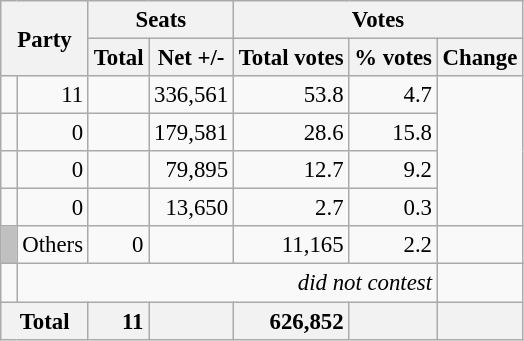<table class="wikitable" style="text-align:right; font-size:95%;">
<tr>
<th colspan="2" rowspan="2">Party</th>
<th colspan="2">Seats</th>
<th colspan="3">Votes</th>
</tr>
<tr>
<th>Total</th>
<th>Net +/-</th>
<th>Total votes</th>
<th>% votes</th>
<th>Change</th>
</tr>
<tr>
<td></td>
<td>11</td>
<td></td>
<td>336,561</td>
<td>53.8</td>
<td>4.7</td>
</tr>
<tr>
<td></td>
<td>0</td>
<td></td>
<td>179,581</td>
<td>28.6</td>
<td>15.8</td>
</tr>
<tr>
<td></td>
<td>0</td>
<td></td>
<td>79,895</td>
<td>12.7</td>
<td>9.2</td>
</tr>
<tr>
<td></td>
<td>0</td>
<td></td>
<td>13,650</td>
<td>2.7</td>
<td>0.3</td>
</tr>
<tr>
<td style="background:silver;"> </td>
<td align=left>Others</td>
<td>0</td>
<td></td>
<td>11,165</td>
<td>2.2</td>
<td></td>
</tr>
<tr>
<td></td>
<td colspan="5"><em>did not contest</em></td>
</tr>
<tr>
<th colspan="2" style="background:#f2f2f2">Total</th>
<td style="background:#f2f2f2;"><strong>11</strong></td>
<td style="background:#f2f2f2;"></td>
<td style="background:#f2f2f2;"><strong>626,852</strong></td>
<td style="background:#f2f2f2;"></td>
<td style="background:#f2f2f2;"></td>
</tr>
</table>
